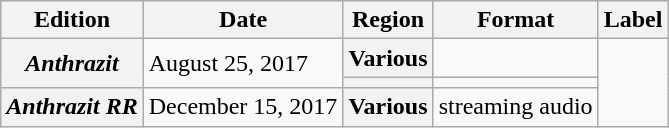<table class="wikitable plainrowheaders">
<tr>
<th>Edition</th>
<th>Date</th>
<th>Region</th>
<th>Format</th>
<th>Label</th>
</tr>
<tr>
<th scope="row" rowspan="2"><em>Anthrazit</em></th>
<td rowspan="2">August 25, 2017</td>
<th scope="row">Various</th>
<td></td>
<td rowspan="5"></td>
</tr>
<tr>
<th scope="row"></th>
<td></td>
</tr>
<tr>
<th scope="row" rowspan="2"><em>Anthrazit RR</em></th>
<td rowspan="2">December 15, 2017</td>
<th scope="row">Various</th>
<td>streaming audio</td>
</tr>
</table>
